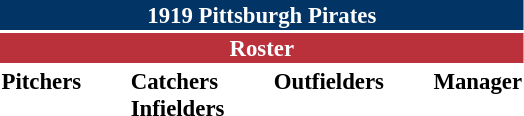<table class="toccolours" style="font-size: 95%;">
<tr>
<th colspan="10" style="background-color: #023465; color: white; text-align: center;">1919 Pittsburgh Pirates</th>
</tr>
<tr>
<td colspan="10" style="background-color: #ba313c; color: white; text-align: center;"><strong>Roster</strong></td>
</tr>
<tr>
<td valign="top"><strong>Pitchers</strong><br>








</td>
<td width="25px"></td>
<td valign="top"><strong>Catchers</strong><br>



<strong>Infielders</strong>









</td>
<td width="25px"></td>
<td valign="top"><strong>Outfielders</strong><br>




</td>
<td width="25px"></td>
<td valign="top"><strong>Manager</strong><br></td>
</tr>
</table>
